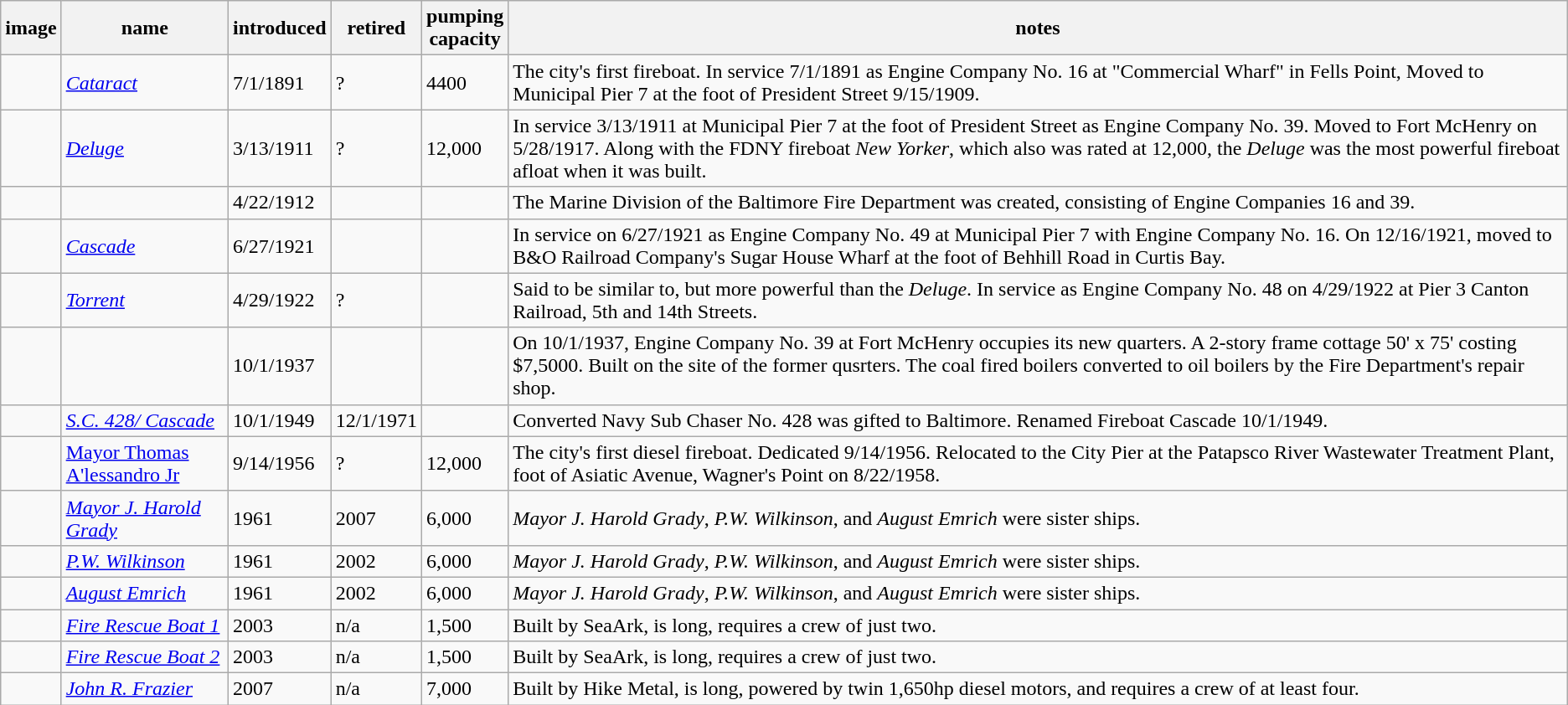<table class="wikitable sortable">
<tr>
<th>image</th>
<th>name</th>
<th>introduced</th>
<th>retired</th>
<th>pumping<br>capacity</th>
<th>notes</th>
</tr>
<tr>
<td></td>
<td><a href='#'><em>Cataract</em></a></td>
<td>7/1/1891</td>
<td>?</td>
<td>4400</td>
<td>The city's first fireboat. In service 7/1/1891 as Engine Company No. 16 at "Commercial Wharf" in Fells Point, Moved to Municipal Pier 7 at the foot of President Street 9/15/1909.</td>
</tr>
<tr>
<td></td>
<td><a href='#'><em>Deluge</em></a></td>
<td>3/13/1911</td>
<td>?</td>
<td>12,000</td>
<td>In service 3/13/1911 at Municipal Pier 7 at the foot of President Street as Engine Company No. 39. Moved to Fort McHenry on 5/28/1917. Along with the FDNY fireboat <em>New Yorker</em>, which also was rated at 12,000, the <em>Deluge</em> was the most powerful fireboat afloat when it was built.</td>
</tr>
<tr>
<td></td>
<td></td>
<td>4/22/1912</td>
<td></td>
<td></td>
<td>The Marine Division of the Baltimore Fire Department was created, consisting of Engine Companies 16 and 39.</td>
</tr>
<tr>
<td></td>
<td><a href='#'><em>Cascade</em></a></td>
<td>6/27/1921</td>
<td></td>
<td></td>
<td>In service on 6/27/1921 as Engine Company No. 49 at Municipal Pier 7 with Engine Company No. 16. On 12/16/1921, moved to B&O Railroad Company's Sugar House Wharf at the foot of Behhill Road in Curtis Bay.</td>
</tr>
<tr>
<td></td>
<td><a href='#'><em>Torrent</em></a></td>
<td>4/29/1922</td>
<td>?</td>
<td></td>
<td>Said to be similar to, but more powerful than the <em>Deluge</em>. In service as Engine Company No. 48 on 4/29/1922 at Pier 3 Canton Railroad, 5th and 14th Streets.</td>
</tr>
<tr>
<td></td>
<td></td>
<td>10/1/1937</td>
<td></td>
<td></td>
<td>On 10/1/1937, Engine Company No. 39 at Fort McHenry occupies its new quarters. A 2-story frame cottage 50' x 75' costing $7,5000. Built on the site of the former qusrters. The coal fired boilers converted to oil boilers by the Fire Department's repair shop.</td>
</tr>
<tr>
<td></td>
<td><a href='#'><em>S.C. 428/ Cascade</em></a></td>
<td>10/1/1949</td>
<td>12/1/1971</td>
<td></td>
<td>Converted Navy Sub Chaser No. 428 was gifted to Baltimore. Renamed Fireboat Cascade 10/1/1949.</td>
</tr>
<tr>
<td></td>
<td><em><a href='#'></em>Mayor Thomas A'lessandro Jr<em></a></em></td>
<td>9/14/1956</td>
<td>?</td>
<td>12,000</td>
<td>The city's first diesel fireboat. Dedicated 9/14/1956. Relocated to the City Pier at the Patapsco River Wastewater Treatment Plant, foot of Asiatic Avenue, Wagner's Point on 8/22/1958.</td>
</tr>
<tr>
<td></td>
<td><a href='#'><em>Mayor J. Harold Grady</em></a></td>
<td>1961</td>
<td>2007</td>
<td>6,000</td>
<td><em>Mayor J. Harold Grady</em>, <em>P.W. Wilkinson</em>, and <em>August Emrich</em> were sister ships.</td>
</tr>
<tr>
<td></td>
<td><em><a href='#'>P.W. Wilkinson</a></em></td>
<td>1961</td>
<td>2002</td>
<td>6,000</td>
<td><em>Mayor J. Harold Grady</em>, <em>P.W. Wilkinson</em>, and <em>August Emrich</em> were sister ships.</td>
</tr>
<tr>
<td></td>
<td><em><a href='#'>August Emrich</a></em></td>
<td>1961</td>
<td>2002</td>
<td>6,000</td>
<td><em>Mayor J. Harold Grady</em>, <em>P.W. Wilkinson</em>, and <em>August Emrich</em> were sister ships.</td>
</tr>
<tr>
<td></td>
<td><a href='#'><em>Fire Rescue Boat 1</em></a></td>
<td>2003</td>
<td>n/a</td>
<td>1,500</td>
<td>Built by SeaArk, is  long, requires a crew of just two.</td>
</tr>
<tr>
<td></td>
<td><a href='#'><em>Fire Rescue Boat 2</em></a></td>
<td>2003</td>
<td>n/a</td>
<td>1,500</td>
<td>Built by SeaArk, is  long, requires a crew of just two.</td>
</tr>
<tr>
<td></td>
<td><a href='#'><em>John R. Frazier</em></a></td>
<td>2007</td>
<td>n/a</td>
<td>7,000</td>
<td>Built by Hike Metal, is  long, powered by twin 1,650hp diesel motors, and requires a crew of at least four. </td>
</tr>
</table>
